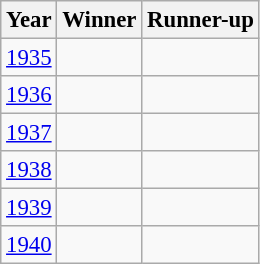<table class="wikitable floatright" style="font-size:95%">
<tr>
<th>Year</th>
<th>Winner</th>
<th>Runner-up</th>
</tr>
<tr>
<td><a href='#'>1935</a></td>
<td></td>
<td></td>
</tr>
<tr>
<td><a href='#'>1936</a></td>
<td></td>
<td></td>
</tr>
<tr>
<td><a href='#'>1937</a></td>
<td></td>
<td></td>
</tr>
<tr>
<td><a href='#'>1938</a></td>
<td></td>
<td></td>
</tr>
<tr>
<td><a href='#'>1939</a></td>
<td></td>
<td></td>
</tr>
<tr>
<td><a href='#'>1940</a></td>
<td></td>
<td></td>
</tr>
</table>
